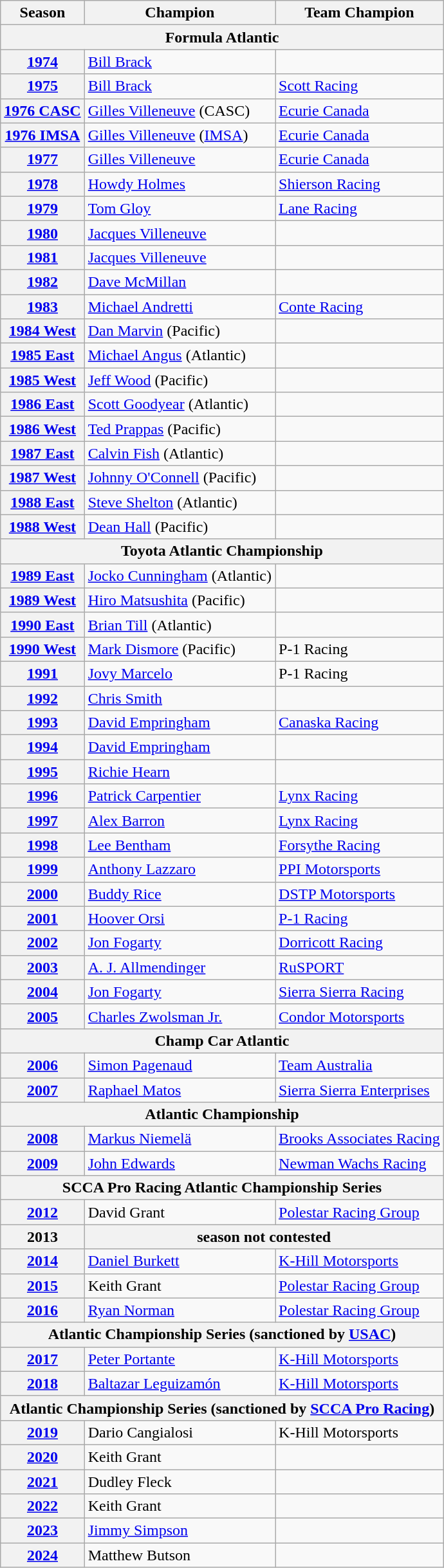<table class="wikitable">
<tr>
<th>Season</th>
<th>Champion</th>
<th>Team Champion</th>
</tr>
<tr>
<th colspan="5">Formula Atlantic</th>
</tr>
<tr>
<th><a href='#'>1974</a></th>
<td> <a href='#'>Bill Brack</a></td>
<td></td>
</tr>
<tr>
<th><a href='#'>1975</a></th>
<td> <a href='#'>Bill Brack</a></td>
<td> <a href='#'>Scott Racing</a></td>
</tr>
<tr>
<th><a href='#'>1976 CASC</a></th>
<td> <a href='#'>Gilles Villeneuve</a> (CASC)</td>
<td> <a href='#'>Ecurie Canada</a></td>
</tr>
<tr>
<th><a href='#'>1976 IMSA</a></th>
<td> <a href='#'>Gilles Villeneuve</a> (<a href='#'>IMSA</a>)</td>
<td> <a href='#'>Ecurie Canada</a></td>
</tr>
<tr>
<th><a href='#'>1977</a></th>
<td> <a href='#'>Gilles Villeneuve</a></td>
<td> <a href='#'>Ecurie Canada</a></td>
</tr>
<tr>
<th><a href='#'>1978</a></th>
<td> <a href='#'>Howdy Holmes</a></td>
<td> <a href='#'>Shierson Racing</a></td>
</tr>
<tr>
<th><a href='#'>1979</a></th>
<td> <a href='#'>Tom Gloy</a></td>
<td> <a href='#'>Lane Racing</a></td>
</tr>
<tr>
<th><a href='#'>1980</a></th>
<td> <a href='#'>Jacques Villeneuve</a></td>
<td></td>
</tr>
<tr>
<th><a href='#'>1981</a></th>
<td> <a href='#'>Jacques Villeneuve</a></td>
<td></td>
</tr>
<tr>
<th><a href='#'>1982</a></th>
<td> <a href='#'>Dave McMillan</a></td>
<td></td>
</tr>
<tr>
<th><a href='#'>1983</a></th>
<td> <a href='#'>Michael Andretti</a></td>
<td> <a href='#'>Conte Racing</a></td>
</tr>
<tr>
<th><a href='#'>1984 West</a></th>
<td> <a href='#'>Dan Marvin</a> (Pacific)</td>
<td></td>
</tr>
<tr>
<th><a href='#'>1985 East</a></th>
<td> <a href='#'>Michael Angus</a> (Atlantic)</td>
<td></td>
</tr>
<tr>
<th><a href='#'>1985 West</a></th>
<td> <a href='#'>Jeff Wood</a> (Pacific)</td>
<td></td>
</tr>
<tr>
<th><a href='#'>1986 East</a></th>
<td> <a href='#'>Scott Goodyear</a> (Atlantic)</td>
<td></td>
</tr>
<tr>
<th><a href='#'>1986 West</a></th>
<td> <a href='#'>Ted Prappas</a> (Pacific)</td>
<td></td>
</tr>
<tr>
<th><a href='#'>1987 East</a></th>
<td> <a href='#'>Calvin Fish</a> (Atlantic)</td>
<td></td>
</tr>
<tr>
<th><a href='#'>1987 West</a></th>
<td> <a href='#'>Johnny O'Connell</a> (Pacific)</td>
<td></td>
</tr>
<tr>
<th><a href='#'>1988 East</a></th>
<td> <a href='#'>Steve Shelton</a> (Atlantic)</td>
<td></td>
</tr>
<tr>
<th><a href='#'>1988 West</a></th>
<td> <a href='#'>Dean Hall</a> (Pacific)</td>
<td></td>
</tr>
<tr>
<th colspan="5">Toyota Atlantic Championship</th>
</tr>
<tr>
<th><a href='#'>1989 East</a></th>
<td> <a href='#'>Jocko Cunningham</a> (Atlantic)</td>
<td></td>
</tr>
<tr>
<th><a href='#'>1989 West</a></th>
<td> <a href='#'>Hiro Matsushita</a> (Pacific)</td>
<td></td>
</tr>
<tr>
<th><a href='#'>1990 East</a></th>
<td> <a href='#'>Brian Till</a> (Atlantic)</td>
<td></td>
</tr>
<tr>
<th><a href='#'>1990 West</a></th>
<td> <a href='#'>Mark Dismore</a> (Pacific)</td>
<td>P-1 Racing</td>
</tr>
<tr>
<th><a href='#'>1991</a></th>
<td> <a href='#'>Jovy Marcelo</a></td>
<td>P-1 Racing</td>
</tr>
<tr>
<th><a href='#'>1992</a></th>
<td> <a href='#'>Chris Smith</a></td>
<td></td>
</tr>
<tr>
<th><a href='#'>1993</a></th>
<td> <a href='#'>David Empringham</a></td>
<td> <a href='#'>Canaska Racing</a></td>
</tr>
<tr>
<th><a href='#'>1994</a></th>
<td> <a href='#'>David Empringham</a></td>
<td></td>
</tr>
<tr>
<th><a href='#'>1995</a></th>
<td> <a href='#'>Richie Hearn</a></td>
<td></td>
</tr>
<tr>
<th><a href='#'>1996</a></th>
<td> <a href='#'>Patrick Carpentier</a></td>
<td> <a href='#'>Lynx Racing</a></td>
</tr>
<tr>
<th><a href='#'>1997</a></th>
<td> <a href='#'>Alex Barron</a></td>
<td> <a href='#'>Lynx Racing</a></td>
</tr>
<tr>
<th><a href='#'>1998</a></th>
<td> <a href='#'>Lee Bentham</a></td>
<td> <a href='#'>Forsythe Racing</a></td>
</tr>
<tr>
<th><a href='#'>1999</a></th>
<td> <a href='#'>Anthony Lazzaro</a></td>
<td> <a href='#'>PPI Motorsports</a></td>
</tr>
<tr>
<th><a href='#'>2000</a></th>
<td> <a href='#'>Buddy Rice</a></td>
<td> <a href='#'>DSTP Motorsports</a></td>
</tr>
<tr>
<th><a href='#'>2001</a></th>
<td> <a href='#'>Hoover Orsi</a></td>
<td> <a href='#'>P-1 Racing</a></td>
</tr>
<tr>
<th><a href='#'>2002</a></th>
<td> <a href='#'>Jon Fogarty</a></td>
<td> <a href='#'>Dorricott Racing</a></td>
</tr>
<tr>
<th><a href='#'>2003</a></th>
<td> <a href='#'>A. J. Allmendinger</a></td>
<td> <a href='#'>RuSPORT</a></td>
</tr>
<tr>
<th><a href='#'>2004</a></th>
<td> <a href='#'>Jon Fogarty</a></td>
<td> <a href='#'>Sierra Sierra Racing</a></td>
</tr>
<tr>
<th><a href='#'>2005</a></th>
<td> <a href='#'>Charles Zwolsman Jr.</a></td>
<td> <a href='#'>Condor Motorsports</a></td>
</tr>
<tr>
<th colspan="5">Champ Car Atlantic</th>
</tr>
<tr>
<th><a href='#'>2006</a></th>
<td> <a href='#'>Simon Pagenaud</a></td>
<td> <a href='#'>Team Australia</a></td>
</tr>
<tr>
<th><a href='#'>2007</a></th>
<td> <a href='#'>Raphael Matos</a></td>
<td> <a href='#'>Sierra Sierra Enterprises</a></td>
</tr>
<tr>
<th colspan="5">Atlantic Championship</th>
</tr>
<tr>
<th><a href='#'>2008</a></th>
<td> <a href='#'>Markus Niemelä</a></td>
<td> <a href='#'>Brooks Associates Racing</a></td>
</tr>
<tr>
<th><a href='#'>2009</a></th>
<td> <a href='#'>John Edwards</a></td>
<td> <a href='#'>Newman Wachs Racing</a></td>
</tr>
<tr>
<th colspan="5">SCCA Pro Racing Atlantic Championship Series</th>
</tr>
<tr>
<th><a href='#'>2012</a></th>
<td> David Grant</td>
<td> <a href='#'>Polestar Racing Group</a></td>
</tr>
<tr>
<th>2013</th>
<th colspan=2>season not contested</th>
</tr>
<tr>
<th><a href='#'>2014</a></th>
<td> <a href='#'>Daniel Burkett</a></td>
<td> <a href='#'>K-Hill Motorsports</a></td>
</tr>
<tr>
<th><a href='#'>2015</a></th>
<td> Keith Grant</td>
<td> <a href='#'>Polestar Racing Group</a></td>
</tr>
<tr>
<th><a href='#'>2016</a></th>
<td> <a href='#'>Ryan Norman</a></td>
<td> <a href='#'>Polestar Racing Group</a></td>
</tr>
<tr>
<th colspan="5">Atlantic Championship Series (sanctioned by <a href='#'>USAC</a>)</th>
</tr>
<tr>
<th><a href='#'>2017</a></th>
<td> <a href='#'>Peter Portante</a></td>
<td> <a href='#'>K-Hill Motorsports</a></td>
</tr>
<tr>
<th><a href='#'>2018</a></th>
<td> <a href='#'>Baltazar Leguizamón</a></td>
<td> <a href='#'>K-Hill Motorsports</a></td>
</tr>
<tr>
<th colspan="5">Atlantic Championship Series (sanctioned by <a href='#'>SCCA Pro Racing</a>)</th>
</tr>
<tr>
<th><a href='#'>2019</a></th>
<td> Dario Cangialosi</td>
<td> K-Hill Motorsports</td>
</tr>
<tr>
<th><a href='#'>2020</a></th>
<td> Keith Grant</td>
<td></td>
</tr>
<tr>
<th><a href='#'>2021</a></th>
<td> Dudley Fleck</td>
<td></td>
</tr>
<tr>
<th><a href='#'>2022</a></th>
<td> Keith Grant</td>
<td></td>
</tr>
<tr>
<th><a href='#'>2023</a></th>
<td> <a href='#'>Jimmy Simpson</a></td>
<td></td>
</tr>
<tr>
<th><a href='#'>2024</a></th>
<td> Matthew Butson</td>
<td></td>
</tr>
</table>
